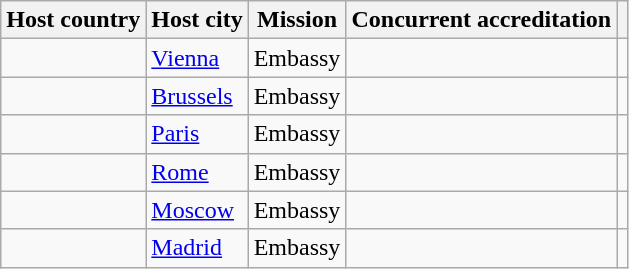<table class="wikitable sortable">
<tr>
<th scope="col">Host country</th>
<th scope="col">Host city</th>
<th scope="col">Mission</th>
<th scope="col">Concurrent accreditation</th>
<th scope="col" class="unsortable"></th>
</tr>
<tr>
<td></td>
<td><a href='#'>Vienna</a></td>
<td>Embassy</td>
<td></td>
<td></td>
</tr>
<tr>
<td></td>
<td><a href='#'>Brussels</a></td>
<td>Embassy</td>
<td></td>
<td></td>
</tr>
<tr>
<td></td>
<td><a href='#'>Paris</a></td>
<td>Embassy</td>
<td></td>
<td></td>
</tr>
<tr>
<td></td>
<td><a href='#'>Rome</a></td>
<td>Embassy</td>
<td></td>
<td></td>
</tr>
<tr>
<td></td>
<td><a href='#'>Moscow</a></td>
<td>Embassy</td>
<td></td>
<td></td>
</tr>
<tr>
<td></td>
<td><a href='#'>Madrid</a></td>
<td>Embassy</td>
<td></td>
<td></td>
</tr>
</table>
